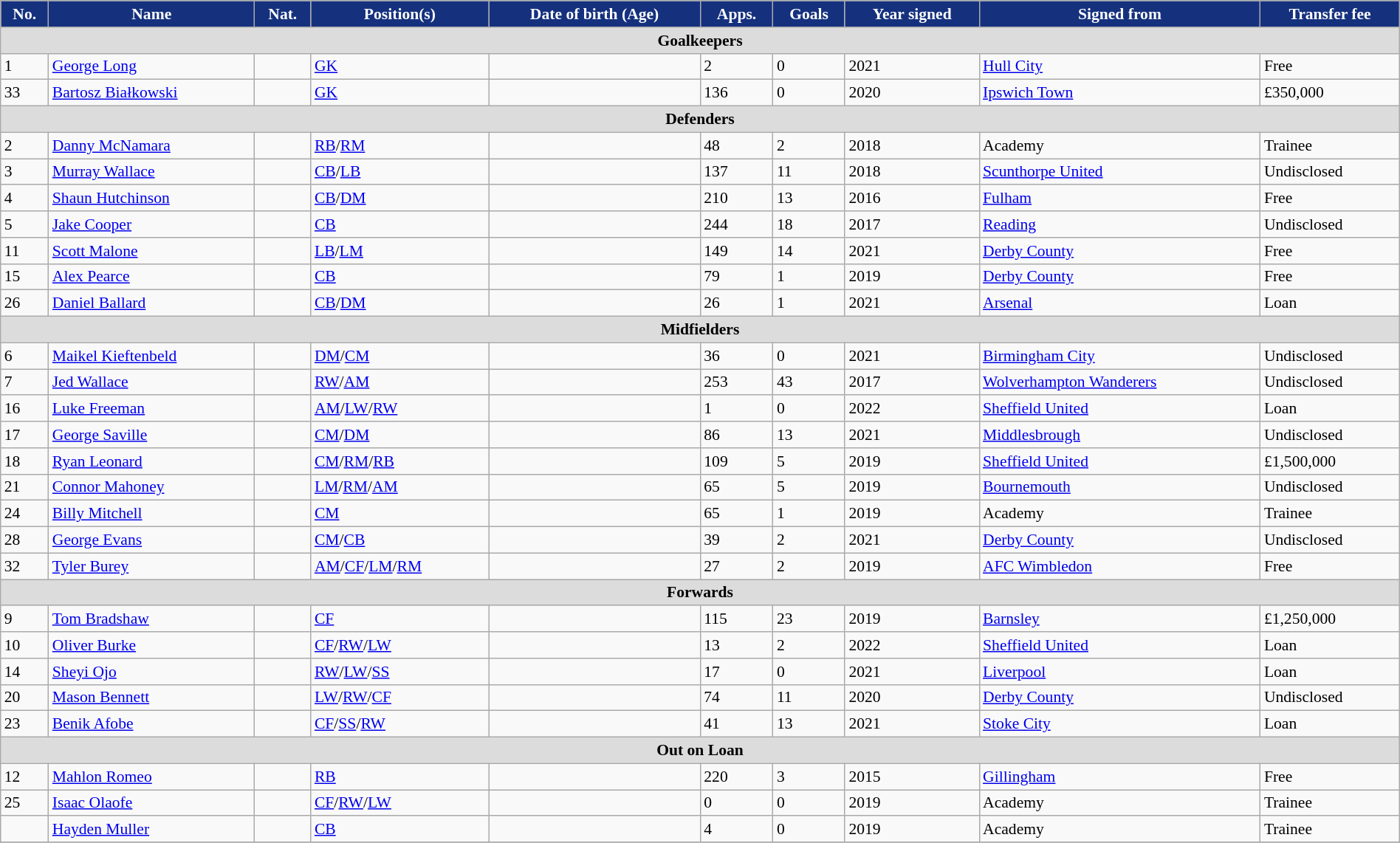<table class="wikitable" style="font-size:90%;width:100%">
<tr>
<th style="background:#15317E;color:white">No.</th>
<th style="background:#15317E;color:white">Name</th>
<th style="background:#15317E;color:white">Nat.</th>
<th style="background:#15317E;color:white">Position(s)</th>
<th style="background:#15317E;color:white">Date of birth (Age)</th>
<th style="background:#15317E;color:white">Apps.</th>
<th style="background:#15317E;color:white">Goals</th>
<th style="background:#15317E;color:white">Year signed</th>
<th style="background:#15317E;color:white">Signed from</th>
<th style="background:#15317E;color:white">Transfer fee</th>
</tr>
<tr>
<th colspan=11 style="background:#dcdcdc">Goalkeepers</th>
</tr>
<tr>
<td>1</td>
<td><a href='#'>George Long</a></td>
<td></td>
<td><a href='#'>GK</a></td>
<td></td>
<td>2</td>
<td>0</td>
<td>2021</td>
<td> <a href='#'>Hull City</a></td>
<td>Free</td>
</tr>
<tr>
<td>33</td>
<td><a href='#'>Bartosz Białkowski</a></td>
<td></td>
<td><a href='#'>GK</a></td>
<td></td>
<td>136</td>
<td>0</td>
<td>2020</td>
<td> <a href='#'>Ipswich Town</a></td>
<td>£350,000</td>
</tr>
<tr>
<th colspan=11 style="background:#dcdcdc">Defenders</th>
</tr>
<tr>
<td>2</td>
<td><a href='#'>Danny McNamara</a></td>
<td></td>
<td><a href='#'>RB</a>/<a href='#'>RM</a></td>
<td></td>
<td>48</td>
<td>2</td>
<td>2018</td>
<td>Academy</td>
<td>Trainee</td>
</tr>
<tr>
<td>3</td>
<td><a href='#'>Murray Wallace</a></td>
<td></td>
<td><a href='#'>CB</a>/<a href='#'>LB</a></td>
<td></td>
<td>137</td>
<td>11</td>
<td>2018</td>
<td> <a href='#'>Scunthorpe United</a></td>
<td>Undisclosed</td>
</tr>
<tr>
<td>4</td>
<td><a href='#'>Shaun Hutchinson</a></td>
<td></td>
<td><a href='#'>CB</a>/<a href='#'>DM</a></td>
<td></td>
<td>210</td>
<td>13</td>
<td>2016</td>
<td> <a href='#'>Fulham</a></td>
<td>Free</td>
</tr>
<tr>
<td>5</td>
<td><a href='#'>Jake Cooper</a></td>
<td></td>
<td><a href='#'>CB</a></td>
<td></td>
<td>244</td>
<td>18</td>
<td>2017</td>
<td> <a href='#'>Reading</a></td>
<td>Undisclosed</td>
</tr>
<tr>
<td>11</td>
<td><a href='#'>Scott Malone</a></td>
<td></td>
<td><a href='#'>LB</a>/<a href='#'>LM</a></td>
<td></td>
<td>149</td>
<td>14</td>
<td>2021</td>
<td> <a href='#'>Derby County</a></td>
<td>Free</td>
</tr>
<tr>
<td>15</td>
<td><a href='#'>Alex Pearce</a></td>
<td></td>
<td><a href='#'>CB</a></td>
<td></td>
<td>79</td>
<td>1</td>
<td>2019</td>
<td> <a href='#'>Derby County</a></td>
<td>Free</td>
</tr>
<tr>
<td>26</td>
<td><a href='#'>Daniel Ballard</a></td>
<td></td>
<td><a href='#'>CB</a>/<a href='#'>DM</a></td>
<td></td>
<td>26</td>
<td>1</td>
<td>2021</td>
<td> <a href='#'>Arsenal</a></td>
<td>Loan</td>
</tr>
<tr>
<th colspan=11 style="background:#dcdcdc">Midfielders</th>
</tr>
<tr>
<td>6</td>
<td><a href='#'>Maikel Kieftenbeld</a></td>
<td></td>
<td><a href='#'>DM</a>/<a href='#'>CM</a></td>
<td></td>
<td>36</td>
<td>0</td>
<td>2021</td>
<td> <a href='#'>Birmingham City</a></td>
<td>Undisclosed</td>
</tr>
<tr>
<td>7</td>
<td><a href='#'>Jed Wallace</a></td>
<td></td>
<td><a href='#'>RW</a>/<a href='#'>AM</a></td>
<td></td>
<td>253</td>
<td>43</td>
<td>2017</td>
<td> <a href='#'>Wolverhampton Wanderers</a></td>
<td>Undisclosed</td>
</tr>
<tr>
<td>16</td>
<td><a href='#'>Luke Freeman</a></td>
<td></td>
<td><a href='#'>AM</a>/<a href='#'>LW</a>/<a href='#'>RW</a></td>
<td></td>
<td>1</td>
<td>0</td>
<td>2022</td>
<td> <a href='#'>Sheffield United</a></td>
<td>Loan</td>
</tr>
<tr>
<td>17</td>
<td><a href='#'>George Saville</a></td>
<td></td>
<td><a href='#'>CM</a>/<a href='#'>DM</a></td>
<td></td>
<td>86</td>
<td>13</td>
<td>2021</td>
<td> <a href='#'>Middlesbrough</a></td>
<td>Undisclosed</td>
</tr>
<tr>
<td>18</td>
<td><a href='#'>Ryan Leonard</a></td>
<td></td>
<td><a href='#'>CM</a>/<a href='#'>RM</a>/<a href='#'>RB</a></td>
<td></td>
<td>109</td>
<td>5</td>
<td>2019</td>
<td> <a href='#'>Sheffield United</a></td>
<td>£1,500,000</td>
</tr>
<tr>
<td>21</td>
<td><a href='#'>Connor Mahoney</a></td>
<td></td>
<td><a href='#'>LM</a>/<a href='#'>RM</a>/<a href='#'>AM</a></td>
<td></td>
<td>65</td>
<td>5</td>
<td>2019</td>
<td> <a href='#'>Bournemouth</a></td>
<td>Undisclosed</td>
</tr>
<tr>
<td>24</td>
<td><a href='#'>Billy Mitchell</a></td>
<td></td>
<td><a href='#'>CM</a></td>
<td></td>
<td>65</td>
<td>1</td>
<td>2019</td>
<td>Academy</td>
<td>Trainee</td>
</tr>
<tr>
<td>28</td>
<td><a href='#'>George Evans</a></td>
<td></td>
<td><a href='#'>CM</a>/<a href='#'>CB</a></td>
<td></td>
<td>39</td>
<td>2</td>
<td>2021</td>
<td> <a href='#'>Derby County</a></td>
<td>Undisclosed</td>
</tr>
<tr>
<td>32</td>
<td><a href='#'>Tyler Burey</a></td>
<td></td>
<td><a href='#'>AM</a>/<a href='#'>CF</a>/<a href='#'>LM</a>/<a href='#'>RM</a></td>
<td></td>
<td>27</td>
<td>2</td>
<td>2019</td>
<td> <a href='#'>AFC Wimbledon</a></td>
<td>Free</td>
</tr>
<tr>
<th colspan=11 style="background:#dcdcdc">Forwards</th>
</tr>
<tr>
<td>9</td>
<td><a href='#'>Tom Bradshaw</a></td>
<td></td>
<td><a href='#'>CF</a></td>
<td></td>
<td>115</td>
<td>23</td>
<td>2019</td>
<td> <a href='#'>Barnsley</a></td>
<td>£1,250,000</td>
</tr>
<tr>
<td>10</td>
<td><a href='#'>Oliver Burke</a></td>
<td></td>
<td><a href='#'>CF</a>/<a href='#'>RW</a>/<a href='#'>LW</a></td>
<td></td>
<td>13</td>
<td>2</td>
<td>2022</td>
<td> <a href='#'>Sheffield United</a></td>
<td>Loan</td>
</tr>
<tr>
<td>14</td>
<td><a href='#'>Sheyi Ojo</a></td>
<td></td>
<td><a href='#'>RW</a>/<a href='#'>LW</a>/<a href='#'>SS</a></td>
<td></td>
<td>17</td>
<td>0</td>
<td>2021</td>
<td> <a href='#'>Liverpool</a></td>
<td>Loan</td>
</tr>
<tr>
<td>20</td>
<td><a href='#'>Mason Bennett</a></td>
<td></td>
<td><a href='#'>LW</a>/<a href='#'>RW</a>/<a href='#'>CF</a></td>
<td></td>
<td>74</td>
<td>11</td>
<td>2020</td>
<td> <a href='#'>Derby County</a></td>
<td>Undisclosed</td>
</tr>
<tr>
<td>23</td>
<td><a href='#'>Benik Afobe</a></td>
<td></td>
<td><a href='#'>CF</a>/<a href='#'>SS</a>/<a href='#'>RW</a></td>
<td></td>
<td>41</td>
<td>13</td>
<td>2021</td>
<td> <a href='#'>Stoke City</a></td>
<td>Loan</td>
</tr>
<tr>
<th colspan=11 style="background:#dcdcdc">Out on Loan</th>
</tr>
<tr>
<td>12</td>
<td><a href='#'>Mahlon Romeo</a></td>
<td></td>
<td><a href='#'>RB</a></td>
<td></td>
<td>220</td>
<td>3</td>
<td>2015</td>
<td> <a href='#'>Gillingham</a></td>
<td>Free</td>
</tr>
<tr>
<td>25</td>
<td><a href='#'>Isaac Olaofe</a></td>
<td></td>
<td><a href='#'>CF</a>/<a href='#'>RW</a>/<a href='#'>LW</a></td>
<td></td>
<td>0</td>
<td>0</td>
<td>2019</td>
<td>Academy</td>
<td>Trainee</td>
</tr>
<tr>
<td></td>
<td><a href='#'>Hayden Muller</a></td>
<td></td>
<td><a href='#'>CB</a></td>
<td></td>
<td>4</td>
<td>0</td>
<td>2019</td>
<td>Academy</td>
<td>Trainee</td>
</tr>
<tr>
</tr>
<tr>
</tr>
</table>
